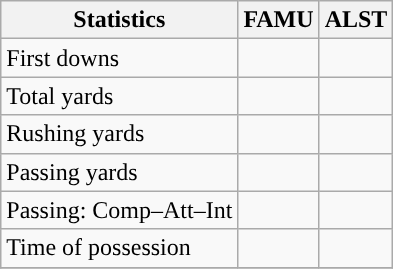<table class="wikitable" style="float: left;">
<tr>
<th>Statistics</th>
<th>FAMU</th>
<th>ALST</th>
</tr>
<tr>
<td>First downs</td>
<td></td>
<td></td>
</tr>
<tr>
<td>Total yards</td>
<td></td>
<td></td>
</tr>
<tr>
<td>Rushing yards</td>
<td></td>
<td></td>
</tr>
<tr>
<td>Passing yards</td>
<td></td>
<td></td>
</tr>
<tr>
<td>Passing: Comp–Att–Int</td>
<td></td>
<td></td>
</tr>
<tr>
<td>Time of possession</td>
<td></td>
<td></td>
</tr>
<tr>
</tr>
</table>
